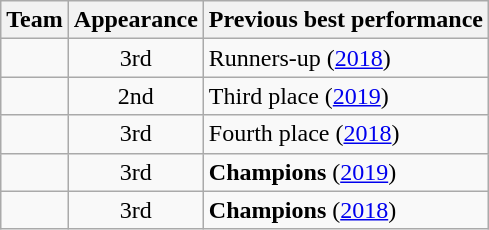<table class="wikitable sortable">
<tr>
<th>Team</th>
<th data-sort-type="number">Appearance</th>
<th>Previous best performance</th>
</tr>
<tr>
<td></td>
<td style="text-align:center">3rd</td>
<td>Runners-up (<a href='#'>2018</a>)</td>
</tr>
<tr>
<td></td>
<td style="text-align:center">2nd</td>
<td>Third place (<a href='#'>2019</a>)</td>
</tr>
<tr>
<td></td>
<td style="text-align:center">3rd</td>
<td>Fourth place (<a href='#'>2018</a>)</td>
</tr>
<tr>
<td></td>
<td style="text-align:center">3rd</td>
<td><strong>Champions</strong> (<a href='#'>2019</a>)</td>
</tr>
<tr>
<td></td>
<td style="text-align:center">3rd</td>
<td><strong>Champions</strong> (<a href='#'>2018</a>)</td>
</tr>
</table>
